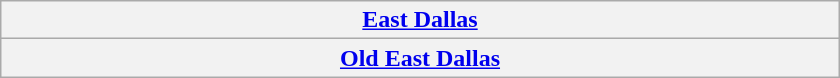<table class="wikitable" style="width:35em">
<tr>
<th colspan=3><a href='#'>East Dallas</a><br>
































</th>
</tr>
<tr>
<th colspan=3><a href='#'>Old East Dallas</a><br>





</th>
</tr>
</table>
